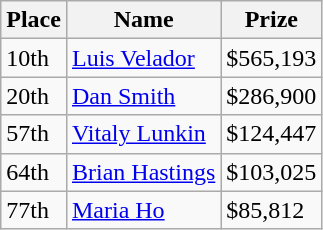<table class="wikitable">
<tr>
<th bgcolor="#FFEBAD">Place</th>
<th bgcolor="#FFEBAD">Name</th>
<th bgcolor="#FFEBAD">Prize</th>
</tr>
<tr>
<td>10th</td>
<td><a href='#'>Luis Velador</a></td>
<td>$565,193</td>
</tr>
<tr>
<td>20th</td>
<td><a href='#'>Dan Smith</a></td>
<td>$286,900</td>
</tr>
<tr>
<td>57th</td>
<td><a href='#'>Vitaly Lunkin</a></td>
<td>$124,447</td>
</tr>
<tr>
<td>64th</td>
<td><a href='#'>Brian Hastings</a></td>
<td>$103,025</td>
</tr>
<tr>
<td>77th</td>
<td><a href='#'>Maria Ho</a></td>
<td>$85,812</td>
</tr>
</table>
